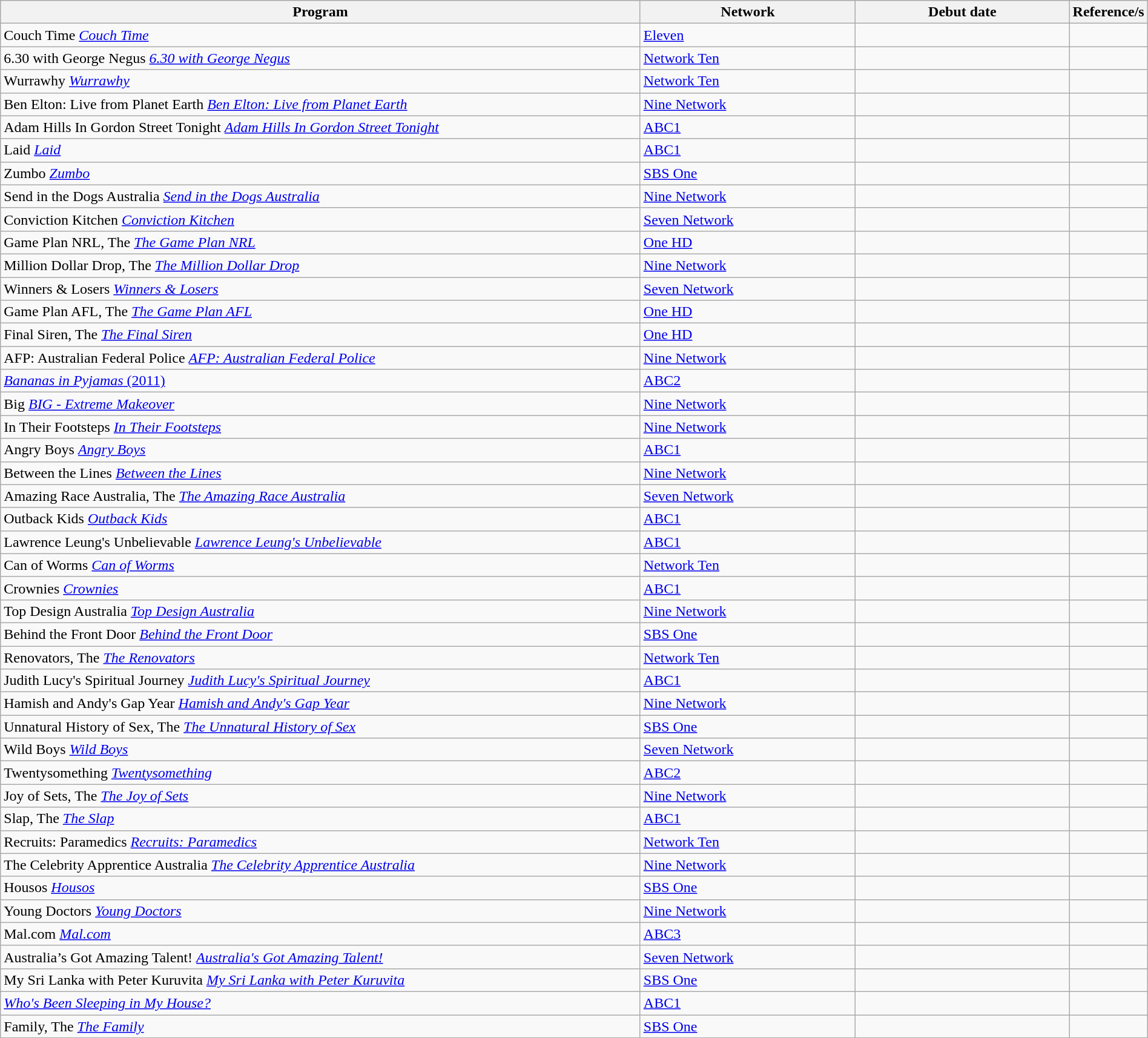<table class="wikitable sortable" width="100%">
<tr bgcolor="#efefef">
<th width=60%>Program</th>
<th width=20%>Network</th>
<th width=20%>Debut date</th>
<th class="unsortable">Reference/s</th>
</tr>
<tr>
<td><span>Couch Time</span> <em><a href='#'>Couch Time</a></em></td>
<td><a href='#'>Eleven</a></td>
<td></td>
<td></td>
</tr>
<tr>
<td><span>6.30 with George Negus</span> <em><a href='#'>6.30 with George Negus</a></em></td>
<td><a href='#'>Network Ten</a></td>
<td></td>
<td></td>
</tr>
<tr>
<td><span>Wurrawhy</span> <em><a href='#'>Wurrawhy</a></em></td>
<td><a href='#'>Network Ten</a></td>
<td></td>
<td></td>
</tr>
<tr>
<td><span>Ben Elton: Live from Planet Earth</span> <em><a href='#'>Ben Elton: Live from Planet Earth</a></em></td>
<td><a href='#'>Nine Network</a></td>
<td></td>
<td></td>
</tr>
<tr>
<td><span>Adam Hills In Gordon Street Tonight</span> <em><a href='#'>Adam Hills In Gordon Street Tonight</a></em></td>
<td><a href='#'>ABC1</a></td>
<td></td>
<td></td>
</tr>
<tr>
<td><span>Laid</span> <em><a href='#'>Laid</a></em></td>
<td><a href='#'>ABC1</a></td>
<td></td>
<td></td>
</tr>
<tr>
<td><span>Zumbo</span> <em><a href='#'>Zumbo</a></em></td>
<td><a href='#'>SBS One</a></td>
<td></td>
<td></td>
</tr>
<tr>
<td><span>Send in the Dogs Australia</span> <em><a href='#'>Send in the Dogs Australia</a></em></td>
<td><a href='#'>Nine Network</a></td>
<td></td>
<td></td>
</tr>
<tr>
<td><span>Conviction Kitchen</span> <em><a href='#'>Conviction Kitchen</a></em></td>
<td><a href='#'>Seven Network</a></td>
<td></td>
<td></td>
</tr>
<tr>
<td><span>Game Plan NRL, The</span> <em><a href='#'>The Game Plan NRL</a></em></td>
<td><a href='#'>One HD</a></td>
<td></td>
<td></td>
</tr>
<tr>
<td><span>Million Dollar Drop, The</span> <em><a href='#'>The Million Dollar Drop</a></em></td>
<td><a href='#'>Nine Network</a></td>
<td></td>
<td></td>
</tr>
<tr>
<td><span>Winners & Losers</span> <em><a href='#'>Winners & Losers</a></em></td>
<td><a href='#'>Seven Network</a></td>
<td></td>
<td></td>
</tr>
<tr>
<td><span>Game Plan AFL, The</span> <em><a href='#'>The Game Plan AFL</a></em></td>
<td><a href='#'>One HD</a></td>
<td></td>
<td></td>
</tr>
<tr>
<td><span>Final Siren, The</span> <em><a href='#'>The Final Siren</a></em></td>
<td><a href='#'>One HD</a></td>
<td></td>
<td></td>
</tr>
<tr>
<td><span>AFP: Australian Federal Police</span> <em><a href='#'>AFP: Australian Federal Police</a></em></td>
<td><a href='#'>Nine Network</a></td>
<td></td>
<td></td>
</tr>
<tr>
<td><a href='#'><em>Bananas in Pyjamas</em> (2011)</a></td>
<td><a href='#'>ABC2</a></td>
<td></td>
<td></td>
</tr>
<tr>
<td><span>Big</span> <em><a href='#'>BIG - Extreme Makeover</a></em></td>
<td><a href='#'>Nine Network</a></td>
<td></td>
<td></td>
</tr>
<tr>
<td><span>In Their Footsteps</span> <em><a href='#'>In Their Footsteps</a></em></td>
<td><a href='#'>Nine Network</a></td>
<td></td>
<td></td>
</tr>
<tr>
<td><span>Angry Boys</span> <em><a href='#'>Angry Boys</a></em></td>
<td><a href='#'>ABC1</a></td>
<td></td>
<td></td>
</tr>
<tr>
<td><span>Between the Lines</span> <em><a href='#'>Between the Lines</a></em></td>
<td><a href='#'>Nine Network</a></td>
<td></td>
<td></td>
</tr>
<tr>
<td><span>Amazing Race Australia, The</span> <em><a href='#'>The Amazing Race Australia</a></em></td>
<td><a href='#'>Seven Network</a></td>
<td></td>
<td></td>
</tr>
<tr>
<td><span>Outback Kids</span> <em><a href='#'>Outback Kids</a></em></td>
<td><a href='#'>ABC1</a></td>
<td></td>
<td></td>
</tr>
<tr>
<td><span>Lawrence Leung's Unbelievable</span> <em><a href='#'>Lawrence Leung's Unbelievable</a></em></td>
<td><a href='#'>ABC1</a></td>
<td></td>
<td></td>
</tr>
<tr>
<td><span>Can of Worms</span> <em><a href='#'>Can of Worms</a></em></td>
<td><a href='#'>Network Ten</a></td>
<td></td>
<td></td>
</tr>
<tr>
<td><span>Crownies</span> <em><a href='#'>Crownies</a></em></td>
<td><a href='#'>ABC1</a></td>
<td></td>
<td></td>
</tr>
<tr>
<td><span>Top Design Australia</span> <em><a href='#'>Top Design Australia</a></em></td>
<td><a href='#'>Nine Network</a></td>
<td></td>
<td></td>
</tr>
<tr>
<td><span>Behind the Front Door</span> <em><a href='#'>Behind the Front Door</a></em></td>
<td><a href='#'>SBS One</a></td>
<td></td>
<td></td>
</tr>
<tr>
<td><span>Renovators, The</span> <em><a href='#'>The Renovators</a></em></td>
<td><a href='#'>Network Ten</a></td>
<td></td>
<td></td>
</tr>
<tr>
<td><span>Judith Lucy's Spiritual Journey</span> <em><a href='#'>Judith Lucy's Spiritual Journey</a></em></td>
<td><a href='#'>ABC1</a></td>
<td></td>
<td></td>
</tr>
<tr>
<td><span>Hamish and Andy's Gap Year</span> <em><a href='#'>Hamish and Andy's Gap Year</a></em></td>
<td><a href='#'>Nine Network</a></td>
<td></td>
<td></td>
</tr>
<tr>
<td><span>Unnatural History of Sex, The</span> <em><a href='#'>The Unnatural History of Sex</a></em></td>
<td><a href='#'>SBS One</a></td>
<td></td>
<td></td>
</tr>
<tr>
<td><span>Wild Boys</span> <em><a href='#'>Wild Boys</a></em></td>
<td><a href='#'>Seven Network</a></td>
<td></td>
<td></td>
</tr>
<tr>
<td><span>Twentysomething</span> <em><a href='#'>Twentysomething</a></em></td>
<td><a href='#'>ABC2</a></td>
<td></td>
<td></td>
</tr>
<tr>
<td><span>Joy of Sets, The</span> <em><a href='#'>The Joy of Sets</a></em></td>
<td><a href='#'>Nine Network</a></td>
<td></td>
<td></td>
</tr>
<tr>
<td><span>Slap, The</span> <em><a href='#'>The Slap</a></em></td>
<td><a href='#'>ABC1</a></td>
<td></td>
<td></td>
</tr>
<tr>
<td><span>Recruits: Paramedics</span> <em><a href='#'>Recruits: Paramedics</a></em></td>
<td><a href='#'>Network Ten</a></td>
<td></td>
<td></td>
</tr>
<tr>
<td><span>The Celebrity Apprentice Australia</span> <em><a href='#'>The Celebrity Apprentice Australia</a></em></td>
<td><a href='#'>Nine Network</a></td>
<td></td>
<td></td>
</tr>
<tr>
<td><span>Housos</span> <em><a href='#'>Housos</a></em></td>
<td><a href='#'>SBS One</a></td>
<td></td>
<td></td>
</tr>
<tr>
<td><span>Young Doctors</span> <em><a href='#'>Young Doctors</a></em></td>
<td><a href='#'>Nine Network</a></td>
<td></td>
<td></td>
</tr>
<tr>
<td><span>Mal.com</span> <em><a href='#'>Mal.com</a></em></td>
<td><a href='#'>ABC3</a></td>
<td></td>
<td></td>
</tr>
<tr>
<td><span>Australia’s Got Amazing Talent!</span> <em><a href='#'>Australia's Got Amazing Talent!</a></em></td>
<td><a href='#'>Seven Network</a></td>
<td></td>
<td></td>
</tr>
<tr>
<td><span>My Sri Lanka with Peter Kuruvita</span> <em><a href='#'>My Sri Lanka with Peter Kuruvita</a></em></td>
<td><a href='#'>SBS One</a></td>
<td></td>
<td></td>
</tr>
<tr>
<td><em><a href='#'>Who's Been Sleeping in My House?</a></em></td>
<td><a href='#'>ABC1</a></td>
<td></td>
<td></td>
</tr>
<tr>
<td><span>Family, The</span> <em><a href='#'>The Family</a></em></td>
<td><a href='#'>SBS One</a></td>
<td></td>
<td></td>
</tr>
</table>
